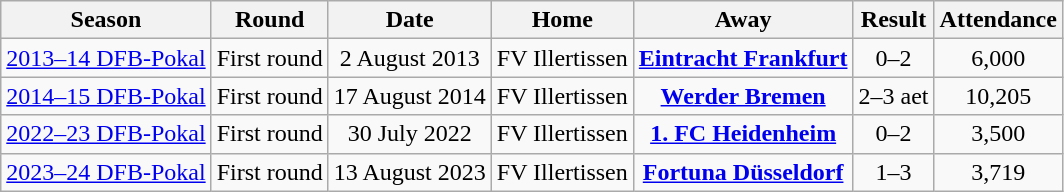<table class="wikitable">
<tr>
<th>Season</th>
<th>Round</th>
<th>Date</th>
<th>Home</th>
<th>Away</th>
<th>Result</th>
<th>Attendance</th>
</tr>
<tr style="text-align:center;">
<td><a href='#'>2013–14 DFB-Pokal</a></td>
<td>First round</td>
<td>2 August 2013</td>
<td>FV Illertissen</td>
<td><strong><a href='#'>Eintracht Frankfurt</a></strong></td>
<td>0–2</td>
<td>6,000</td>
</tr>
<tr style="text-align:center;">
<td><a href='#'>2014–15 DFB-Pokal</a></td>
<td>First round</td>
<td>17 August 2014</td>
<td>FV Illertissen</td>
<td><strong><a href='#'>Werder Bremen</a></strong></td>
<td>2–3 aet</td>
<td>10,205</td>
</tr>
<tr style="text-align:center;">
<td><a href='#'>2022–23 DFB-Pokal</a></td>
<td>First round</td>
<td>30 July 2022</td>
<td>FV Illertissen</td>
<td><strong><a href='#'>1. FC Heidenheim</a></strong></td>
<td>0–2</td>
<td>3,500</td>
</tr>
<tr style="text-align:center;">
<td><a href='#'>2023–24 DFB-Pokal</a></td>
<td>First round</td>
<td>13 August 2023</td>
<td>FV Illertissen</td>
<td><strong><a href='#'>Fortuna Düsseldorf</a></strong></td>
<td>1–3</td>
<td>3,719</td>
</tr>
</table>
